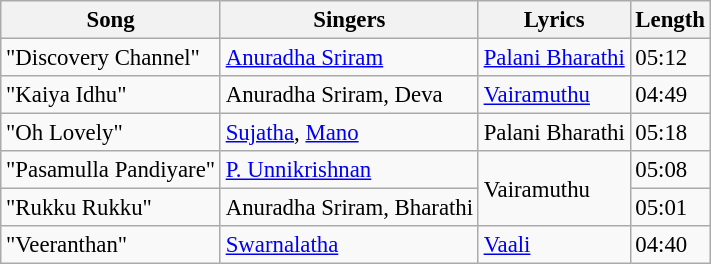<table class="wikitable" style="font-size: 95%;">
<tr>
<th>Song</th>
<th>Singers</th>
<th>Lyrics</th>
<th>Length</th>
</tr>
<tr>
<td>"Discovery Channel"</td>
<td><a href='#'>Anuradha Sriram</a></td>
<td><a href='#'>Palani Bharathi</a></td>
<td>05:12</td>
</tr>
<tr>
<td>"Kaiya Idhu"</td>
<td>Anuradha Sriram, Deva</td>
<td><a href='#'>Vairamuthu</a></td>
<td>04:49</td>
</tr>
<tr>
<td>"Oh Lovely"</td>
<td><a href='#'>Sujatha</a>, <a href='#'>Mano</a></td>
<td>Palani Bharathi</td>
<td>05:18</td>
</tr>
<tr>
<td>"Pasamulla Pandiyare"</td>
<td><a href='#'>P. Unnikrishnan</a></td>
<td rowspan=2>Vairamuthu</td>
<td>05:08</td>
</tr>
<tr>
<td>"Rukku Rukku"</td>
<td>Anuradha Sriram, Bharathi</td>
<td>05:01</td>
</tr>
<tr>
<td>"Veeranthan"</td>
<td><a href='#'>Swarnalatha</a></td>
<td><a href='#'>Vaali</a></td>
<td>04:40</td>
</tr>
</table>
